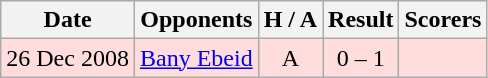<table class="wikitable" style="text-align:center">
<tr style="background:#f0f6ff;">
<th>Date</th>
<th>Opponents</th>
<th>H / A</th>
<th>Result</th>
<th>Scorers</th>
</tr>
<tr bgcolor="#ffdddd">
<td>26 Dec 2008</td>
<td><a href='#'>Bany Ebeid</a></td>
<td>A</td>
<td>0 – 1</td>
<td></td>
</tr>
</table>
